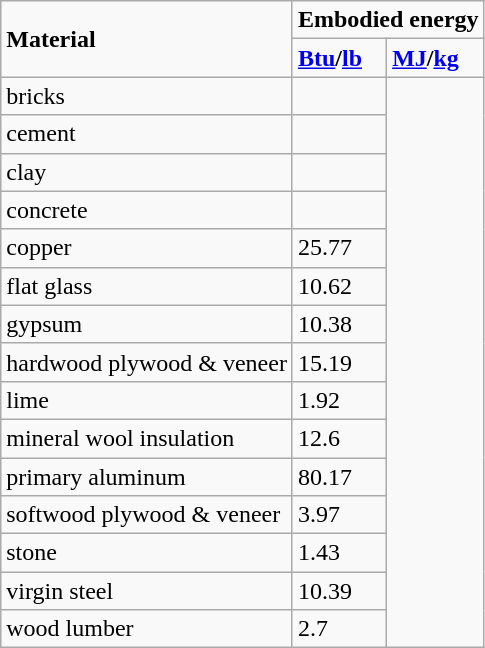<table class="wikitable">
<tr>
<td rowspan="2"><strong>Material</strong></td>
<td colspan="2"><strong>Embodied energy</strong></td>
</tr>
<tr>
<td><strong><a href='#'>Btu</a>/<a href='#'>lb</a></strong></td>
<td><strong><a href='#'>MJ</a>/<a href='#'>kg</a></strong></td>
</tr>
<tr>
<td>bricks</td>
<td></td>
</tr>
<tr>
<td>cement</td>
<td></td>
</tr>
<tr>
<td>clay</td>
<td></td>
</tr>
<tr>
<td>concrete</td>
<td></td>
</tr>
<tr>
<td>copper</td>
<td>25.77 </td>
</tr>
<tr>
<td>flat glass</td>
<td>10.62 </td>
</tr>
<tr>
<td>gypsum</td>
<td>10.38 </td>
</tr>
<tr>
<td>hardwood plywood & veneer</td>
<td>15.19 </td>
</tr>
<tr>
<td>lime</td>
<td>1.92 </td>
</tr>
<tr>
<td>mineral wool insulation</td>
<td>12.6 </td>
</tr>
<tr>
<td>primary aluminum</td>
<td>80.17 </td>
</tr>
<tr>
<td>softwood plywood & veneer</td>
<td>3.97 </td>
</tr>
<tr>
<td>stone</td>
<td>1.43 </td>
</tr>
<tr>
<td>virgin steel</td>
<td>10.39 </td>
</tr>
<tr>
<td>wood lumber</td>
<td>2.7 </td>
</tr>
</table>
